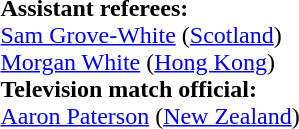<table width=100% style="font-size: 100%">
<tr>
<td><br>
<br><strong>Assistant referees:</strong>
<br><a href='#'>Sam Grove-White</a> (<a href='#'>Scotland</a>)
<br><a href='#'>Morgan White</a> (<a href='#'>Hong Kong</a>)
<br><strong>Television match official:</strong>
<br><a href='#'>Aaron Paterson</a> (<a href='#'>New Zealand</a>)</td>
</tr>
</table>
